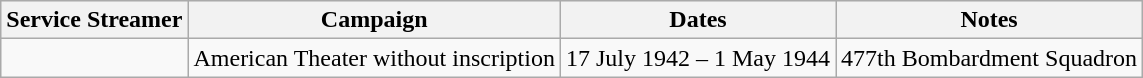<table class="wikitable">
<tr style="background:#efefef;">
<th>Service Streamer</th>
<th>Campaign</th>
<th>Dates</th>
<th>Notes</th>
</tr>
<tr>
<td></td>
<td>American Theater without inscription</td>
<td>17 July 1942 – 1 May 1944</td>
<td>477th Bombardment Squadron</td>
</tr>
</table>
